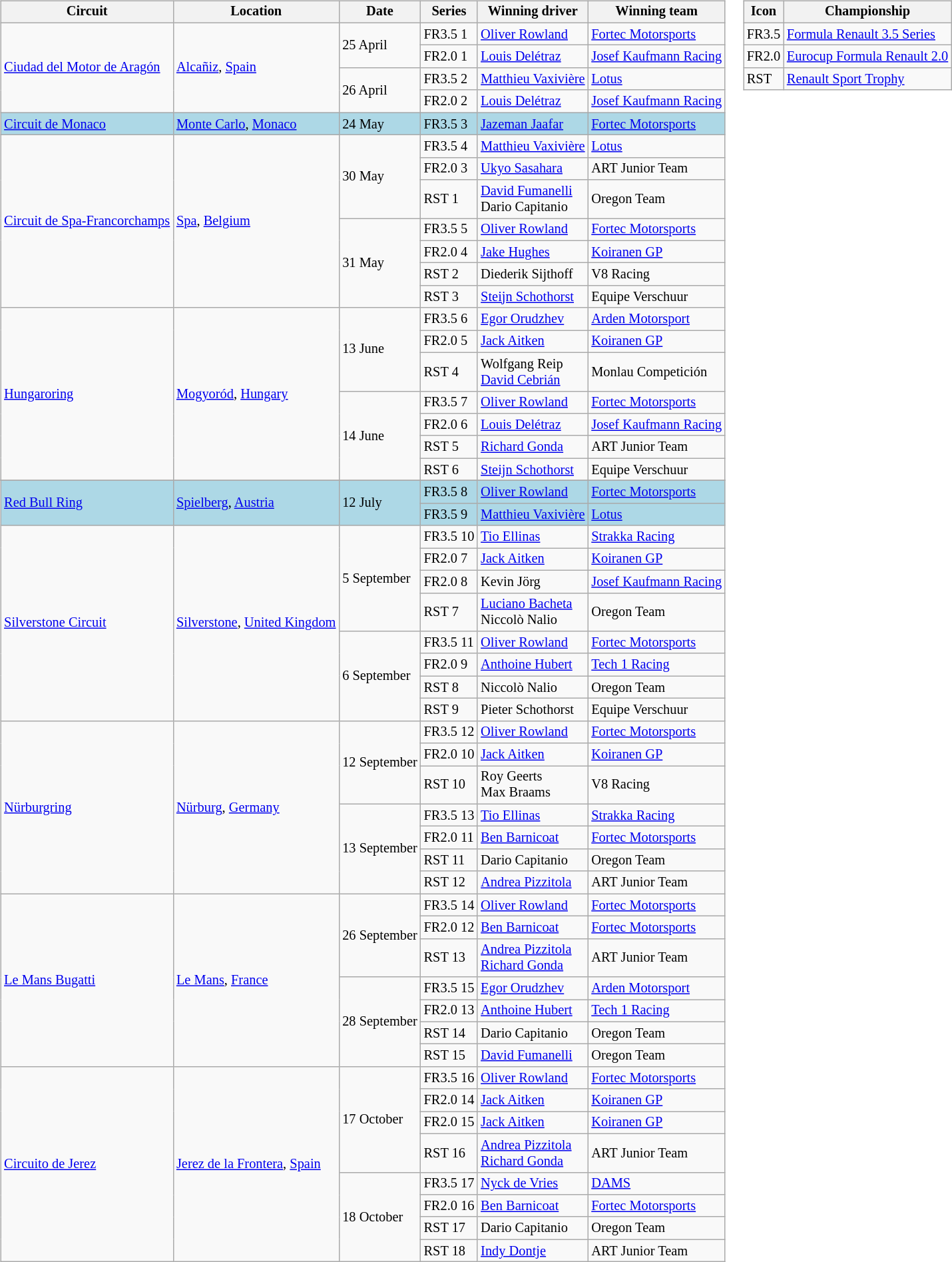<table>
<tr>
<td><br><table class="wikitable" style="font-size: 85%">
<tr>
<th>Circuit</th>
<th>Location</th>
<th>Date</th>
<th>Series</th>
<th>Winning driver</th>
<th>Winning team</th>
</tr>
<tr>
<td rowspan=4> <a href='#'>Ciudad del Motor de Aragón</a></td>
<td rowspan=4><a href='#'>Alcañiz</a>, <a href='#'>Spain</a></td>
<td rowspan=2>25 April</td>
<td>FR3.5 1</td>
<td> <a href='#'>Oliver Rowland</a></td>
<td> <a href='#'>Fortec Motorsports</a></td>
</tr>
<tr>
<td>FR2.0 1</td>
<td> <a href='#'>Louis Delétraz</a></td>
<td> <a href='#'>Josef Kaufmann Racing</a></td>
</tr>
<tr>
<td rowspan=2>26 April</td>
<td>FR3.5 2</td>
<td> <a href='#'>Matthieu Vaxivière</a></td>
<td> <a href='#'>Lotus</a></td>
</tr>
<tr>
<td>FR2.0 2</td>
<td> <a href='#'>Louis Delétraz</a></td>
<td> <a href='#'>Josef Kaufmann Racing</a></td>
</tr>
<tr style="background:lightblue;">
<td> <a href='#'>Circuit de Monaco</a></td>
<td><a href='#'>Monte Carlo</a>, <a href='#'>Monaco</a></td>
<td>24 May</td>
<td>FR3.5 3</td>
<td> <a href='#'>Jazeman Jaafar</a></td>
<td> <a href='#'>Fortec Motorsports</a></td>
</tr>
<tr>
<td rowspan=7> <a href='#'>Circuit de Spa-Francorchamps</a></td>
<td rowspan=7><a href='#'>Spa</a>, <a href='#'>Belgium</a></td>
<td rowspan=3>30 May</td>
<td>FR3.5 4</td>
<td> <a href='#'>Matthieu Vaxivière</a></td>
<td> <a href='#'>Lotus</a></td>
</tr>
<tr>
<td>FR2.0 3</td>
<td> <a href='#'>Ukyo Sasahara</a></td>
<td> ART Junior Team</td>
</tr>
<tr>
<td>RST 1</td>
<td> <a href='#'>David Fumanelli</a><br> Dario Capitanio</td>
<td> Oregon Team</td>
</tr>
<tr>
<td rowspan=4>31 May</td>
<td>FR3.5 5</td>
<td> <a href='#'>Oliver Rowland</a></td>
<td> <a href='#'>Fortec Motorsports</a></td>
</tr>
<tr>
<td>FR2.0 4</td>
<td> <a href='#'>Jake Hughes</a></td>
<td> <a href='#'>Koiranen GP</a></td>
</tr>
<tr>
<td>RST 2</td>
<td> Diederik Sijthoff</td>
<td> V8 Racing</td>
</tr>
<tr>
<td>RST 3</td>
<td> <a href='#'>Steijn Schothorst</a></td>
<td> Equipe Verschuur</td>
</tr>
<tr>
<td rowspan=7> <a href='#'>Hungaroring</a></td>
<td rowspan=7><a href='#'>Mogyoród</a>, <a href='#'>Hungary</a></td>
<td rowspan=3>13 June</td>
<td>FR3.5 6</td>
<td> <a href='#'>Egor Orudzhev</a></td>
<td> <a href='#'>Arden Motorsport</a></td>
</tr>
<tr>
<td>FR2.0 5</td>
<td> <a href='#'>Jack Aitken</a></td>
<td> <a href='#'>Koiranen GP</a></td>
</tr>
<tr>
<td>RST 4</td>
<td> Wolfgang Reip<br> <a href='#'>David Cebrián</a></td>
<td> Monlau Competición</td>
</tr>
<tr>
<td rowspan=4>14 June</td>
<td>FR3.5 7</td>
<td> <a href='#'>Oliver Rowland</a></td>
<td> <a href='#'>Fortec Motorsports</a></td>
</tr>
<tr>
<td>FR2.0 6</td>
<td> <a href='#'>Louis Delétraz</a></td>
<td> <a href='#'>Josef Kaufmann Racing</a></td>
</tr>
<tr>
<td>RST 5</td>
<td> <a href='#'>Richard Gonda</a></td>
<td> ART Junior Team</td>
</tr>
<tr>
<td>RST 6</td>
<td> <a href='#'>Steijn Schothorst</a></td>
<td> Equipe Verschuur</td>
</tr>
<tr>
</tr>
<tr style="background:lightblue;">
<td rowspan=2> <a href='#'>Red Bull Ring</a></td>
<td rowspan=2><a href='#'>Spielberg</a>, <a href='#'>Austria</a></td>
<td rowspan=2>12 July</td>
<td>FR3.5 8</td>
<td> <a href='#'>Oliver Rowland</a></td>
<td> <a href='#'>Fortec Motorsports</a></td>
</tr>
<tr style="background:lightblue;">
<td>FR3.5 9</td>
<td> <a href='#'>Matthieu Vaxivière</a></td>
<td> <a href='#'>Lotus</a></td>
</tr>
<tr>
<td rowspan=8> <a href='#'>Silverstone Circuit</a></td>
<td rowspan=8><a href='#'>Silverstone</a>, <a href='#'>United Kingdom</a></td>
<td rowspan=4>5 September</td>
<td>FR3.5 10</td>
<td> <a href='#'>Tio Ellinas</a></td>
<td> <a href='#'>Strakka Racing</a></td>
</tr>
<tr>
<td>FR2.0 7</td>
<td> <a href='#'>Jack Aitken</a></td>
<td> <a href='#'>Koiranen GP</a></td>
</tr>
<tr>
<td>FR2.0 8</td>
<td> Kevin Jörg</td>
<td> <a href='#'>Josef Kaufmann Racing</a></td>
</tr>
<tr>
<td>RST 7</td>
<td> <a href='#'>Luciano Bacheta</a><br> Niccolò Nalio</td>
<td> Oregon Team</td>
</tr>
<tr>
<td rowspan=4>6 September</td>
<td>FR3.5 11</td>
<td> <a href='#'>Oliver Rowland</a></td>
<td> <a href='#'>Fortec Motorsports</a></td>
</tr>
<tr>
<td>FR2.0 9</td>
<td> <a href='#'>Anthoine Hubert</a></td>
<td> <a href='#'>Tech 1 Racing</a></td>
</tr>
<tr>
<td>RST 8</td>
<td> Niccolò Nalio</td>
<td> Oregon Team</td>
</tr>
<tr>
<td>RST 9</td>
<td> Pieter Schothorst</td>
<td> Equipe Verschuur</td>
</tr>
<tr>
<td rowspan=7> <a href='#'>Nürburgring</a></td>
<td rowspan=7><a href='#'>Nürburg</a>, <a href='#'>Germany</a></td>
<td rowspan=3>12 September</td>
<td>FR3.5 12</td>
<td> <a href='#'>Oliver Rowland</a></td>
<td> <a href='#'>Fortec Motorsports</a></td>
</tr>
<tr>
<td>FR2.0 10</td>
<td> <a href='#'>Jack Aitken</a></td>
<td> <a href='#'>Koiranen GP</a></td>
</tr>
<tr>
<td>RST 10</td>
<td> Roy Geerts<br> Max Braams</td>
<td> V8 Racing</td>
</tr>
<tr>
<td rowspan=4>13 September</td>
<td>FR3.5 13</td>
<td> <a href='#'>Tio Ellinas</a></td>
<td> <a href='#'>Strakka Racing</a></td>
</tr>
<tr>
<td>FR2.0 11</td>
<td> <a href='#'>Ben Barnicoat</a></td>
<td> <a href='#'>Fortec Motorsports</a></td>
</tr>
<tr>
<td>RST 11</td>
<td> Dario Capitanio</td>
<td> Oregon Team</td>
</tr>
<tr>
<td>RST 12</td>
<td> <a href='#'>Andrea Pizzitola</a></td>
<td> ART Junior Team</td>
</tr>
<tr>
<td rowspan=7> <a href='#'>Le Mans Bugatti</a></td>
<td rowspan=7><a href='#'>Le Mans</a>, <a href='#'>France</a></td>
<td rowspan=3>26 September</td>
<td>FR3.5 14</td>
<td> <a href='#'>Oliver Rowland</a></td>
<td> <a href='#'>Fortec Motorsports</a></td>
</tr>
<tr>
<td>FR2.0 12</td>
<td> <a href='#'>Ben Barnicoat</a></td>
<td> <a href='#'>Fortec Motorsports</a></td>
</tr>
<tr>
<td>RST 13</td>
<td> <a href='#'>Andrea Pizzitola</a><br> <a href='#'>Richard Gonda</a></td>
<td> ART Junior Team</td>
</tr>
<tr>
<td rowspan=4>28 September</td>
<td>FR3.5 15</td>
<td> <a href='#'>Egor Orudzhev</a></td>
<td> <a href='#'>Arden Motorsport</a></td>
</tr>
<tr>
<td>FR2.0 13</td>
<td> <a href='#'>Anthoine Hubert</a></td>
<td> <a href='#'>Tech 1 Racing</a></td>
</tr>
<tr>
<td>RST 14</td>
<td> Dario Capitanio</td>
<td> Oregon Team</td>
</tr>
<tr>
<td>RST 15</td>
<td> <a href='#'>David Fumanelli</a></td>
<td> Oregon Team</td>
</tr>
<tr>
<td rowspan=8> <a href='#'>Circuito de Jerez</a></td>
<td rowspan=8><a href='#'>Jerez de la Frontera</a>, <a href='#'>Spain</a></td>
<td rowspan=4>17 October</td>
<td>FR3.5 16</td>
<td> <a href='#'>Oliver Rowland</a></td>
<td> <a href='#'>Fortec Motorsports</a></td>
</tr>
<tr>
<td>FR2.0 14</td>
<td> <a href='#'>Jack Aitken</a></td>
<td> <a href='#'>Koiranen GP</a></td>
</tr>
<tr>
<td>FR2.0 15</td>
<td> <a href='#'>Jack Aitken</a></td>
<td> <a href='#'>Koiranen GP</a></td>
</tr>
<tr>
<td>RST 16</td>
<td> <a href='#'>Andrea Pizzitola</a><br> <a href='#'>Richard Gonda</a></td>
<td> ART Junior Team</td>
</tr>
<tr>
<td rowspan=4>18 October</td>
<td>FR3.5 17</td>
<td> <a href='#'>Nyck de Vries</a></td>
<td> <a href='#'>DAMS</a></td>
</tr>
<tr>
<td>FR2.0 16</td>
<td> <a href='#'>Ben Barnicoat</a></td>
<td> <a href='#'>Fortec Motorsports</a></td>
</tr>
<tr>
<td>RST 17</td>
<td> Dario Capitanio</td>
<td> Oregon Team</td>
</tr>
<tr>
<td>RST 18</td>
<td> <a href='#'>Indy Dontje</a></td>
<td> ART Junior Team</td>
</tr>
</table>
</td>
<td valign="top"><br><table class="wikitable" style="font-size: 85%;">
<tr>
<th>Icon</th>
<th>Championship</th>
</tr>
<tr>
<td>FR3.5</td>
<td><a href='#'>Formula Renault 3.5 Series</a></td>
</tr>
<tr>
<td>FR2.0</td>
<td><a href='#'>Eurocup Formula Renault 2.0</a></td>
</tr>
<tr>
<td>RST</td>
<td><a href='#'>Renault Sport Trophy</a></td>
</tr>
</table>
</td>
</tr>
</table>
